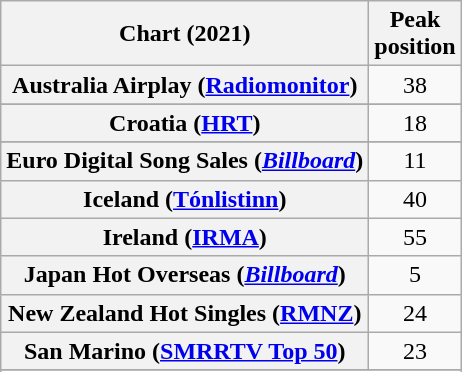<table class="wikitable sortable plainrowheaders" style="text-align:center;">
<tr>
<th>Chart (2021)</th>
<th>Peak<br>position</th>
</tr>
<tr>
<th scope="row">Australia Airplay (<a href='#'>Radiomonitor</a>)</th>
<td>38</td>
</tr>
<tr>
</tr>
<tr>
<th scope="row">Croatia (<a href='#'>HRT</a>)</th>
<td>18</td>
</tr>
<tr>
</tr>
<tr>
<th scope="row">Euro Digital Song Sales (<a href='#'><em>Billboard</em></a>)</th>
<td>11</td>
</tr>
<tr>
<th scope="row">Iceland (<a href='#'>Tónlistinn</a>)</th>
<td>40</td>
</tr>
<tr>
<th scope="row">Ireland (<a href='#'>IRMA</a>)</th>
<td>55</td>
</tr>
<tr>
<th scope="row">Japan Hot Overseas (<em><a href='#'>Billboard</a></em>)</th>
<td>5</td>
</tr>
<tr>
<th scope="row">New Zealand Hot Singles (<a href='#'>RMNZ</a>)</th>
<td>24</td>
</tr>
<tr>
<th scope="row">San Marino (<a href='#'>SMRRTV Top 50</a>)</th>
<td>23</td>
</tr>
<tr>
</tr>
<tr>
</tr>
<tr>
</tr>
</table>
